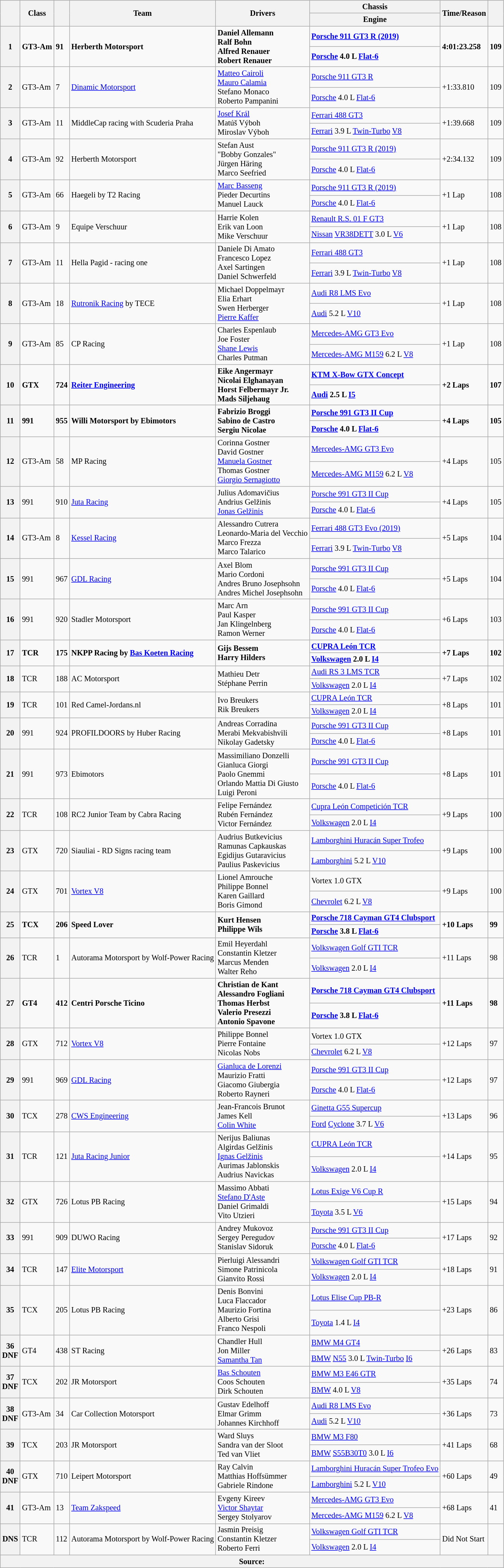<table class="wikitable" style="font-size: 85%;">
<tr>
<th rowspan=2></th>
<th rowspan=2>Class</th>
<th rowspan=2></th>
<th rowspan=2>Team</th>
<th rowspan=2>Drivers</th>
<th>Chassis</th>
<th rowspan=2>Time/Reason</th>
<th rowspan=2></th>
</tr>
<tr>
<th>Engine</th>
</tr>
<tr style="font-weight:bold">
<th rowspan=2>1</th>
<td rowspan=2>GT3-Am</td>
<td rowspan=2>91</td>
<td rowspan=2> Herberth Motorsport</td>
<td rowspan=2> Daniel Allemann<br> Ralf Bohn<br> Alfred Renauer<br> Robert Renauer</td>
<td><a href='#'>Porsche 911 GT3 R (2019)</a></td>
<td rowspan=2>4:01:23.258</td>
<td rowspan=2>109</td>
</tr>
<tr style="font-weight:bold">
<td><a href='#'>Porsche</a> 4.0 L <a href='#'>Flat-6</a></td>
</tr>
<tr>
<th rowspan=2>2</th>
<td rowspan=2>GT3-Am</td>
<td rowspan=2>7</td>
<td rowspan=2> <a href='#'>Dinamic Motorsport</a></td>
<td rowspan=2> <a href='#'>Matteo Cairoli</a><br> <a href='#'>Mauro Calamia</a><br> Stefano Monaco<br> Roberto Pampanini</td>
<td><a href='#'>Porsche 911 GT3 R</a></td>
<td rowspan=2>+1:33.810</td>
<td rowspan=2>109</td>
</tr>
<tr>
<td><a href='#'>Porsche</a> 4.0 L <a href='#'>Flat-6</a></td>
</tr>
<tr>
<th rowspan=2>3</th>
<td rowspan=2>GT3-Am</td>
<td rowspan=2>11</td>
<td rowspan=2> MiddleCap racing with Scuderia Praha</td>
<td rowspan=2> <a href='#'>Josef Král</a><br> Matúš Výboh<br> Miroslav Výboh</td>
<td><a href='#'>Ferrari 488 GT3</a></td>
<td rowspan=2>+1:39.668</td>
<td rowspan=2>109</td>
</tr>
<tr>
<td><a href='#'>Ferrari</a> 3.9 L <a href='#'>Twin-Turbo</a> <a href='#'>V8</a></td>
</tr>
<tr>
<th rowspan=2>4</th>
<td rowspan=2>GT3-Am</td>
<td rowspan=2>92</td>
<td rowspan=2> Herberth Motorsport</td>
<td rowspan=2> Stefan Aust<br> "Bobby Gonzales"<br> Jürgen Häring<br> Marco Seefried</td>
<td><a href='#'>Porsche 911 GT3 R (2019)</a></td>
<td rowspan=2>+2:34.132</td>
<td rowspan=2>109</td>
</tr>
<tr>
<td><a href='#'>Porsche</a> 4.0 L <a href='#'>Flat-6</a></td>
</tr>
<tr>
<th rowspan=2>5</th>
<td rowspan=2>GT3-Am</td>
<td rowspan=2>66</td>
<td rowspan=2> Haegeli by T2 Racing</td>
<td rowspan=2> <a href='#'>Marc Basseng</a><br> Pieder Decurtins<br> Manuel Lauck</td>
<td><a href='#'>Porsche 911 GT3 R (2019)</a></td>
<td rowspan=2>+1 Lap</td>
<td rowspan=2>108</td>
</tr>
<tr>
<td><a href='#'>Porsche</a> 4.0 L <a href='#'>Flat-6</a></td>
</tr>
<tr>
<th rowspan=2>6</th>
<td rowspan=2>GT3-Am</td>
<td rowspan=2>9</td>
<td rowspan=2> Equipe Verschuur</td>
<td rowspan=2> Harrie Kolen<br> Erik van Loon<br> Mike Verschuur</td>
<td><a href='#'>Renault R.S. 01 F GT3</a></td>
<td rowspan=2>+1 Lap</td>
<td rowspan=2>108</td>
</tr>
<tr>
<td><a href='#'>Nissan</a> <a href='#'>VR38DETT</a> 3.0 L <a href='#'>V6</a></td>
</tr>
<tr>
<th rowspan=2>7</th>
<td rowspan=2>GT3-Am</td>
<td rowspan=2>11</td>
<td rowspan=2> Hella Pagid - racing one</td>
<td rowspan=2> Daniele Di Amato<br> Francesco Lopez<br> Axel Sartingen<br> Daniel Schwerfeld</td>
<td><a href='#'>Ferrari 488 GT3</a></td>
<td rowspan=2>+1 Lap</td>
<td rowspan=2>108</td>
</tr>
<tr>
<td><a href='#'>Ferrari</a> 3.9 L <a href='#'>Twin-Turbo</a> <a href='#'>V8</a></td>
</tr>
<tr>
<th rowspan=2>8</th>
<td rowspan=2>GT3-Am</td>
<td rowspan=2>18</td>
<td rowspan=2> <a href='#'>Rutronik Racing</a> by TECE</td>
<td rowspan=2> Michael Doppelmayr<br> Elia Erhart<br> Swen Herberger<br> <a href='#'>Pierre Kaffer</a></td>
<td><a href='#'>Audi R8 LMS Evo</a></td>
<td rowspan=2>+1 Lap</td>
<td rowspan=2>108</td>
</tr>
<tr>
<td><a href='#'>Audi</a> 5.2 L <a href='#'>V10</a></td>
</tr>
<tr>
<th rowspan=2>9</th>
<td rowspan=2>GT3-Am</td>
<td rowspan=2>85</td>
<td rowspan=2> CP Racing</td>
<td rowspan=2> Charles Espenlaub<br> Joe Foster<br> <a href='#'>Shane Lewis</a><br> Charles Putman</td>
<td><a href='#'>Mercedes-AMG GT3 Evo</a></td>
<td rowspan=2>+1 Lap</td>
<td rowspan=2>108</td>
</tr>
<tr>
<td><a href='#'>Mercedes-AMG M159</a> 6.2 L <a href='#'>V8</a></td>
</tr>
<tr style="font-weight:bold">
<th rowspan=2>10</th>
<td rowspan=2>GTX</td>
<td rowspan=2>724</td>
<td rowspan=2> <a href='#'>Reiter Engineering</a></td>
<td rowspan=2> Eike Angermayr<br> Nicolai Elghanayan<br> Horst Felbermayr Jr.<br> Mads Siljehaug</td>
<td><a href='#'>KTM X-Bow GTX Concept</a></td>
<td rowspan=2>+2 Laps</td>
<td rowspan=2>107</td>
</tr>
<tr style="font-weight:bold">
<td><a href='#'>Audi</a> 2.5 L <a href='#'>I5</a></td>
</tr>
<tr style="font-weight:bold">
<th rowspan=2>11</th>
<td rowspan=2>991</td>
<td rowspan=2>955</td>
<td rowspan=2> Willi Motorsport by Ebimotors</td>
<td rowspan=2> Fabrizio Broggi<br> Sabino de Castro<br> Sergiu Nicolae</td>
<td><a href='#'>Porsche 991 GT3 II Cup</a></td>
<td rowspan=2>+4 Laps</td>
<td rowspan=2>105</td>
</tr>
<tr style="font-weight:bold">
<td><a href='#'>Porsche</a> 4.0 L <a href='#'>Flat-6</a></td>
</tr>
<tr>
<th rowspan=2>12</th>
<td rowspan=2>GT3-Am</td>
<td rowspan=2>58</td>
<td rowspan=2> MP Racing</td>
<td rowspan=2> Corinna Gostner<br> David Gostner<br> <a href='#'>Manuela Gostner</a><br> Thomas Gostner<br> <a href='#'>Giorgio Sernagiotto</a></td>
<td><a href='#'>Mercedes-AMG GT3 Evo</a></td>
<td rowspan=2>+4 Laps</td>
<td rowspan=2>105</td>
</tr>
<tr>
<td><a href='#'>Mercedes-AMG M159</a> 6.2 L <a href='#'>V8</a></td>
</tr>
<tr>
<th rowspan=2>13</th>
<td rowspan=2>991</td>
<td rowspan=2>910</td>
<td rowspan=2> <a href='#'>Juta Racing</a></td>
<td rowspan=2> Julius Adomavičius<br> Andrius Gelžinis<br> <a href='#'>Jonas Gelžinis</a></td>
<td><a href='#'>Porsche 991 GT3 II Cup</a></td>
<td rowspan=2>+4 Laps</td>
<td rowspan=2>105</td>
</tr>
<tr>
<td><a href='#'>Porsche</a> 4.0 L <a href='#'>Flat-6</a></td>
</tr>
<tr>
<th rowspan=2>14</th>
<td rowspan=2>GT3-Am</td>
<td rowspan=2>8</td>
<td rowspan=2> <a href='#'>Kessel Racing</a></td>
<td rowspan=2> Alessandro Cutrera<br> Leonardo-Maria del Vecchio<br> Marco Frezza<br> Marco Talarico</td>
<td><a href='#'>Ferrari 488 GT3 Evo (2019)</a></td>
<td rowspan=2>+5 Laps</td>
<td rowspan=2>104</td>
</tr>
<tr>
<td><a href='#'>Ferrari</a> 3.9 L <a href='#'>Twin-Turbo</a> <a href='#'>V8</a></td>
</tr>
<tr>
<th rowspan=2>15</th>
<td rowspan=2>991</td>
<td rowspan=2>967</td>
<td rowspan=2> <a href='#'>GDL Racing</a></td>
<td rowspan=2> Axel Blom<br> Mario Cordoni<br> Andres Bruno Josephsohn<br> Andres Michel Josephsohn</td>
<td><a href='#'>Porsche 991 GT3 II Cup</a></td>
<td rowspan=2>+5 Laps</td>
<td rowspan=2>104</td>
</tr>
<tr>
<td><a href='#'>Porsche</a> 4.0 L <a href='#'>Flat-6</a></td>
</tr>
<tr>
<th rowspan=2>16</th>
<td rowspan=2>991</td>
<td rowspan=2>920</td>
<td rowspan=2> Stadler Motorsport</td>
<td rowspan=2> Marc Arn<br> Paul Kasper<br> Jan Klingelnberg<br> Ramon Werner</td>
<td><a href='#'>Porsche 991 GT3 II Cup</a></td>
<td rowspan=2>+6 Laps</td>
<td rowspan=2>103</td>
</tr>
<tr>
<td><a href='#'>Porsche</a> 4.0 L <a href='#'>Flat-6</a></td>
</tr>
<tr style="font-weight:bold">
<th rowspan=2>17</th>
<td rowspan=2>TCR</td>
<td rowspan=2>175</td>
<td rowspan=2> NKPP Racing by <a href='#'>Bas Koeten Racing</a></td>
<td rowspan=2> Gijs Bessem<br> Harry Hilders</td>
<td><a href='#'>CUPRA León TCR</a></td>
<td rowspan=2>+7 Laps</td>
<td rowspan=2>102</td>
</tr>
<tr style="font-weight:bold">
<td><a href='#'>Volkswagen</a> 2.0 L <a href='#'>I4</a></td>
</tr>
<tr>
<th rowspan=2>18</th>
<td rowspan=2>TCR</td>
<td rowspan=2>188</td>
<td rowspan=2> AC Motorsport</td>
<td rowspan=2> Mathieu Detr<br> Stéphane Perrin</td>
<td><a href='#'>Audi RS 3 LMS TCR</a></td>
<td rowspan=2>+7 Laps</td>
<td rowspan=2>102</td>
</tr>
<tr>
<td><a href='#'>Volkswagen</a> 2.0 L <a href='#'>I4</a></td>
</tr>
<tr>
<th rowspan=2>19</th>
<td rowspan=2>TCR</td>
<td rowspan=2>101</td>
<td rowspan=2> Red Camel-Jordans.nl</td>
<td rowspan=2> Ivo Breukers<br> Rik Breukers</td>
<td><a href='#'>CUPRA León TCR</a></td>
<td rowspan=2>+8 Laps</td>
<td rowspan=2>101</td>
</tr>
<tr>
<td><a href='#'>Volkswagen</a> 2.0 L <a href='#'>I4</a></td>
</tr>
<tr>
<th rowspan=2>20</th>
<td rowspan=2>991</td>
<td rowspan=2>924</td>
<td rowspan=2> PROFILDOORS by Huber Racing</td>
<td rowspan=2> Andreas Corradina<br> Merabi Mekvabishvili<br> Nikolay Gadetsky</td>
<td><a href='#'>Porsche 991 GT3 II Cup</a></td>
<td rowspan=2>+8 Laps</td>
<td rowspan=2>101</td>
</tr>
<tr>
<td><a href='#'>Porsche</a> 4.0 L <a href='#'>Flat-6</a></td>
</tr>
<tr>
<th rowspan=2>21</th>
<td rowspan=2>991</td>
<td rowspan=2>973</td>
<td rowspan=2> Ebimotors</td>
<td rowspan=2> Massimiliano Donzelli<br> Gianluca Giorgi<br> Paolo Gnemmi<br> Orlando Mattia Di Giusto<br> Luigi Peroni</td>
<td><a href='#'>Porsche 991 GT3 II Cup</a></td>
<td rowspan=2>+8 Laps</td>
<td rowspan=2>101</td>
</tr>
<tr>
<td><a href='#'>Porsche</a> 4.0 L <a href='#'>Flat-6</a></td>
</tr>
<tr>
<th rowspan=2>22</th>
<td rowspan=2>TCR</td>
<td rowspan=2>108</td>
<td rowspan=2> RC2 Junior Team by Cabra Racing</td>
<td rowspan=2> Felipe Fernández<br> Rubén Fernández<br> Victor Fernández</td>
<td><a href='#'>Cupra León Competición TCR</a></td>
<td rowspan=2>+9 Laps</td>
<td rowspan=2>100</td>
</tr>
<tr>
<td><a href='#'>Volkswagen</a> 2.0 L <a href='#'>I4</a></td>
</tr>
<tr>
<th rowspan=2>23</th>
<td rowspan=2>GTX</td>
<td rowspan=2>720</td>
<td rowspan=2> Siauliai - RD Signs racing team</td>
<td rowspan=2> Audrius Butkevicius<br> Ramunas Capkauskas<br> Egidijus Gutaravicius<br> Paulius Paskevicius</td>
<td><a href='#'>Lamborghini Huracán Super Trofeo</a></td>
<td rowspan=2>+9 Laps</td>
<td rowspan=2>100</td>
</tr>
<tr>
<td><a href='#'>Lamborghini</a> 5.2 L <a href='#'>V10</a></td>
</tr>
<tr>
<th rowspan=2>24</th>
<td rowspan=2>GTX</td>
<td rowspan=2>701</td>
<td rowspan=2> <a href='#'>Vortex V8</a></td>
<td rowspan=2> Lionel Amrouche<br> Philippe Bonnel<br> Karen Gaillard<br> Boris Gimond</td>
<td>Vortex 1.0 GTX</td>
<td rowspan=2>+9 Laps</td>
<td rowspan=2>100</td>
</tr>
<tr>
<td><a href='#'>Chevrolet</a> 6.2 L <a href='#'>V8</a></td>
</tr>
<tr style="font-weight:bold">
<th rowspan=2>25</th>
<td rowspan=2>TCX</td>
<td rowspan=2>206</td>
<td rowspan=2> Speed Lover</td>
<td rowspan=2> Kurt Hensen<br> Philippe Wils</td>
<td><a href='#'>Porsche 718 Cayman GT4 Clubsport</a></td>
<td rowspan=2>+10 Laps</td>
<td rowspan=2>99</td>
</tr>
<tr style="font-weight:bold">
<td><a href='#'>Porsche</a> 3.8 L <a href='#'>Flat-6</a></td>
</tr>
<tr>
<th rowspan=2>26</th>
<td rowspan=2>TCR</td>
<td rowspan=2>1</td>
<td rowspan=2> Autorama Motorsport by Wolf-Power Racing</td>
<td rowspan=2> Emil Heyerdahl<br> Constantin Kletzer<br> Marcus Menden<br> Walter Reho</td>
<td><a href='#'>Volkswagen Golf GTI TCR</a></td>
<td rowspan=2>+11 Laps</td>
<td rowspan=2>98</td>
</tr>
<tr>
<td><a href='#'>Volkswagen</a> 2.0 L <a href='#'>I4</a></td>
</tr>
<tr style="font-weight:bold">
<th rowspan=2>27</th>
<td rowspan=2>GT4</td>
<td rowspan=2>412</td>
<td rowspan=2> Centri Porsche Ticino</td>
<td rowspan=2> Christian de Kant<br> Alessandro Fogliani<br> Thomas Herbst<br> Valerio Presezzi<br> Antonio Spavone</td>
<td><a href='#'>Porsche 718 Cayman GT4 Clubsport</a></td>
<td rowspan=2>+11 Laps</td>
<td rowspan=2>98</td>
</tr>
<tr style="font-weight:bold">
<td><a href='#'>Porsche</a> 3.8 L <a href='#'>Flat-6</a></td>
</tr>
<tr>
<th rowspan=2>28</th>
<td rowspan=2>GTX</td>
<td rowspan=2>712</td>
<td rowspan=2> <a href='#'>Vortex V8</a></td>
<td rowspan=2> Philippe Bonnel<br> Pierre Fontaine<br> Nicolas Nobs</td>
<td>Vortex 1.0 GTX</td>
<td rowspan=2>+12 Laps</td>
<td rowspan=2>97</td>
</tr>
<tr>
<td><a href='#'>Chevrolet</a> 6.2 L <a href='#'>V8</a></td>
</tr>
<tr>
<th rowspan=2>29</th>
<td rowspan=2>991</td>
<td rowspan=2>969</td>
<td rowspan=2> <a href='#'>GDL Racing</a></td>
<td rowspan=2> <a href='#'>Gianluca de Lorenzi</a><br> Maurizio Fratti<br> Giacomo Giubergia<br> Roberto Rayneri</td>
<td><a href='#'>Porsche 991 GT3 II Cup</a></td>
<td rowspan=2>+12 Laps</td>
<td rowspan=2>97</td>
</tr>
<tr>
<td><a href='#'>Porsche</a> 4.0 L <a href='#'>Flat-6</a></td>
</tr>
<tr>
<th rowspan=2>30</th>
<td rowspan=2>TCX</td>
<td rowspan=2>278</td>
<td rowspan=2> <a href='#'>CWS Engineering</a></td>
<td rowspan=2> Jean-Francois Brunot<br> James Kell<br> <a href='#'>Colin White</a></td>
<td><a href='#'>Ginetta G55 Supercup</a></td>
<td rowspan=2>+13 Laps</td>
<td rowspan=2>96</td>
</tr>
<tr>
<td><a href='#'>Ford</a> <a href='#'>Cyclone</a> 3.7 L <a href='#'>V6</a></td>
</tr>
<tr>
<th rowspan=2>31</th>
<td rowspan=2>TCR</td>
<td rowspan=2>121</td>
<td rowspan=2> <a href='#'>Juta Racing Junior</a></td>
<td rowspan=2> Nerijus Baliunas<br> Algirdas Gelžinis<br> <a href='#'>Ignas Gelžinis</a><br> Aurimas Jablonskis<br> Audrius Navickas</td>
<td><a href='#'>CUPRA León TCR</a></td>
<td rowspan=2>+14 Laps</td>
<td rowspan=2>95</td>
</tr>
<tr>
<td><a href='#'>Volkswagen</a> 2.0 L <a href='#'>I4</a></td>
</tr>
<tr>
<th rowspan=2>32</th>
<td rowspan=2>GTX</td>
<td rowspan=2>726</td>
<td rowspan=2> Lotus PB Racing</td>
<td rowspan=2> Massimo Abbati<br> <a href='#'>Stefano D'Aste</a><br> Daniel Grimaldi<br> Vito Utzieri</td>
<td><a href='#'>Lotus Exige V6 Cup R</a></td>
<td rowspan=2>+15 Laps</td>
<td rowspan=2>94</td>
</tr>
<tr>
<td><a href='#'>Toyota</a> 3.5 L <a href='#'>V6</a></td>
</tr>
<tr>
<th rowspan=2>33</th>
<td rowspan=2>991</td>
<td rowspan=2>909</td>
<td rowspan=2> DUWO Racing</td>
<td rowspan=2> Andrey Mukovoz<br> Sergey Peregudov<br> Stanislav Sidoruk</td>
<td><a href='#'>Porsche 991 GT3 II Cup</a></td>
<td rowspan=2>+17 Laps</td>
<td rowspan=2>92</td>
</tr>
<tr>
<td><a href='#'>Porsche</a> 4.0 L <a href='#'>Flat-6</a></td>
</tr>
<tr>
<th rowspan=2>34</th>
<td rowspan=2>TCR</td>
<td rowspan=2>147</td>
<td rowspan=2> <a href='#'>Elite Motorsport</a></td>
<td rowspan=2> Pierluigi Alessandri<br> Simone Patrinicola<br> Gianvito Rossi</td>
<td><a href='#'>Volkswagen Golf GTI TCR</a></td>
<td rowspan=2>+18 Laps</td>
<td rowspan=2>91</td>
</tr>
<tr>
<td><a href='#'>Volkswagen</a> 2.0 L <a href='#'>I4</a></td>
</tr>
<tr>
<th rowspan=2>35</th>
<td rowspan=2>TCX</td>
<td rowspan=2>205</td>
<td rowspan=2> Lotus PB Racing</td>
<td rowspan=2> Denis Bonvini<br> Luca Flaccador<br> Maurizio Fortina<br> Alberto Grisi<br> Franco Nespoli</td>
<td><a href='#'>Lotus Elise Cup PB-R</a></td>
<td rowspan=2>+23 Laps</td>
<td rowspan=2>86</td>
</tr>
<tr>
<td><a href='#'>Toyota</a> 1.4 L <a href='#'>I4</a></td>
</tr>
<tr>
<th rowspan=2>36<br>DNF</th>
<td rowspan=2>GT4</td>
<td rowspan=2>438</td>
<td rowspan=2> ST Racing</td>
<td rowspan=2> Chandler Hull<br> Jon Miller<br> <a href='#'>Samantha Tan</a></td>
<td><a href='#'>BMW M4 GT4</a></td>
<td rowspan=2>+26 Laps</td>
<td rowspan=2>83</td>
</tr>
<tr>
<td><a href='#'>BMW</a> <a href='#'>N55</a> 3.0 L <a href='#'>Twin-Turbo</a> <a href='#'>I6</a></td>
</tr>
<tr>
<th rowspan=2>37<br>DNF</th>
<td rowspan=2>TCX</td>
<td rowspan=2>202</td>
<td rowspan=2> JR Motorsport</td>
<td rowspan=2> <a href='#'>Bas Schouten</a><br> Coos Schouten<br> Dirk Schouten</td>
<td><a href='#'>BMW M3 E46 GTR</a></td>
<td rowspan=2>+35 Laps</td>
<td rowspan=2>74</td>
</tr>
<tr>
<td><a href='#'>BMW</a> 4.0 L <a href='#'>V8</a></td>
</tr>
<tr>
<th rowspan=2>38<br>DNF</th>
<td rowspan=2>GT3-Am</td>
<td rowspan=2>34</td>
<td rowspan=2> Car Collection Motorsport</td>
<td rowspan=2> Gustav Edelhoff<br> Elmar Grimm<br> Johannes Kirchhoff</td>
<td><a href='#'>Audi R8 LMS Evo</a></td>
<td rowspan=2>+36 Laps</td>
<td rowspan=2>73</td>
</tr>
<tr>
<td><a href='#'>Audi</a> 5.2 L <a href='#'>V10</a></td>
</tr>
<tr>
<th rowspan=2>39</th>
<td rowspan=2>TCX</td>
<td rowspan=2>203</td>
<td rowspan=2> JR Motorsport</td>
<td rowspan=2> Ward Sluys<br> Sandra van der Sloot<br> Ted van Vliet</td>
<td><a href='#'>BMW M3 F80</a></td>
<td rowspan=2>+41 Laps</td>
<td rowspan=2>68</td>
</tr>
<tr>
<td><a href='#'>BMW</a> <a href='#'>S55B30T0</a> 3.0 L <a href='#'>I6</a></td>
</tr>
<tr>
<th rowspan=2>40<br>DNF</th>
<td rowspan=2>GTX</td>
<td rowspan=2>710</td>
<td rowspan=2> Leipert Motorsport</td>
<td rowspan=2> Ray Calvin<br> Matthias Hoffsümmer<br> Gabriele Rindone</td>
<td><a href='#'>Lamborghini Huracán Super Trofeo Evo</a></td>
<td rowspan=2>+60 Laps</td>
<td rowspan=2>49</td>
</tr>
<tr>
<td><a href='#'>Lamborghini</a> 5.2 L <a href='#'>V10</a></td>
</tr>
<tr>
<th rowspan=2>41</th>
<td rowspan=2>GT3-Am</td>
<td rowspan=2>13</td>
<td rowspan=2> <a href='#'>Team Zakspeed</a></td>
<td rowspan=2> Evgeny Kireev<br> <a href='#'>Victor Shaytar</a><br> Sergey Stolyarov</td>
<td><a href='#'>Mercedes-AMG GT3 Evo</a></td>
<td rowspan=2>+68 Laps</td>
<td rowspan=2>41</td>
</tr>
<tr>
<td><a href='#'>Mercedes-AMG M159</a> 6.2 L <a href='#'>V8</a></td>
</tr>
<tr>
<th rowspan=2>DNS</th>
<td rowspan=2>TCR</td>
<td rowspan=2>112</td>
<td rowspan=2> Autorama Motorsport by Wolf-Power Racing</td>
<td rowspan=2> Jasmin Preisig<br> Constantin Kletzer<br> Roberto Ferri</td>
<td><a href='#'>Volkswagen Golf GTI TCR</a></td>
<td rowspan=2>Did Not Start</td>
<td rowspan=2></td>
</tr>
<tr>
<td><a href='#'>Volkswagen</a> 2.0 L <a href='#'>I4</a></td>
</tr>
<tr>
<th colspan=8>Source:</th>
</tr>
</table>
